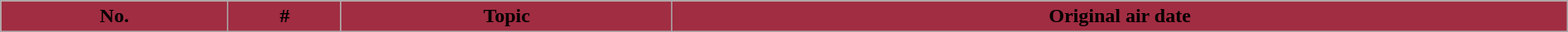<table class="wikitable plainrowheaders" style="width:100%; margin:auto; background:#fff;">
<tr>
<th style="background:#A12D42; color:#000; text-align:center;">No.</th>
<th ! style="background:#A12D42; color:#000; text-align:center;">#</th>
<th ! style="background:#A12D42; color:#000; text-align:center;">Topic</th>
<th ! style="background:#A12D42; color:#000; text-align:center;">Original air date<br>











</th>
</tr>
</table>
